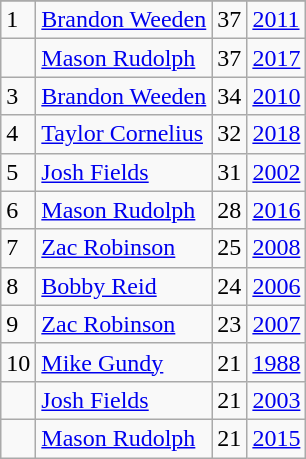<table class="wikitable">
<tr>
</tr>
<tr>
<td>1</td>
<td><a href='#'>Brandon Weeden</a></td>
<td>37</td>
<td><a href='#'>2011</a></td>
</tr>
<tr>
<td></td>
<td><a href='#'>Mason Rudolph</a></td>
<td>37</td>
<td><a href='#'>2017</a></td>
</tr>
<tr>
<td>3</td>
<td><a href='#'>Brandon Weeden</a></td>
<td>34</td>
<td><a href='#'>2010</a></td>
</tr>
<tr>
<td>4</td>
<td><a href='#'>Taylor Cornelius</a></td>
<td>32</td>
<td><a href='#'>2018</a></td>
</tr>
<tr>
<td>5</td>
<td><a href='#'>Josh Fields</a></td>
<td>31</td>
<td><a href='#'>2002</a></td>
</tr>
<tr>
<td>6</td>
<td><a href='#'>Mason Rudolph</a></td>
<td>28</td>
<td><a href='#'>2016</a></td>
</tr>
<tr>
<td>7</td>
<td><a href='#'>Zac Robinson</a></td>
<td>25</td>
<td><a href='#'>2008</a></td>
</tr>
<tr>
<td>8</td>
<td><a href='#'>Bobby Reid</a></td>
<td>24</td>
<td><a href='#'>2006</a></td>
</tr>
<tr>
<td>9</td>
<td><a href='#'>Zac Robinson</a></td>
<td>23</td>
<td><a href='#'>2007</a></td>
</tr>
<tr>
<td>10</td>
<td><a href='#'>Mike Gundy</a></td>
<td>21</td>
<td><a href='#'>1988</a></td>
</tr>
<tr>
<td></td>
<td><a href='#'>Josh Fields</a></td>
<td>21</td>
<td><a href='#'>2003</a></td>
</tr>
<tr>
<td></td>
<td><a href='#'>Mason Rudolph</a></td>
<td>21</td>
<td><a href='#'>2015</a></td>
</tr>
</table>
